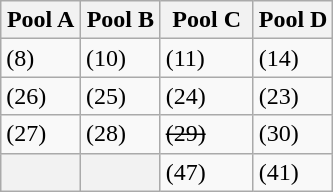<table class="wikitable">
<tr>
<th width=24%>Pool A</th>
<th width=24%>Pool B</th>
<th width=28%>Pool C</th>
<th width=24%>Pool D</th>
</tr>
<tr>
<td> (8)</td>
<td> (10)</td>
<td> (11)</td>
<td> (14)</td>
</tr>
<tr>
<td> (26)</td>
<td> (25)</td>
<td> (24)</td>
<td> (23)</td>
</tr>
<tr>
<td> (27)</td>
<td> (28)</td>
<td><s> (29)</s></td>
<td> (30)</td>
</tr>
<tr>
<th></th>
<th></th>
<td> (47)</td>
<td> (41)</td>
</tr>
</table>
